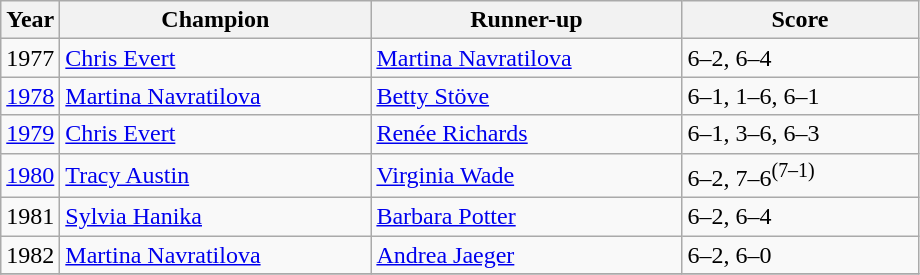<table class="wikitable">
<tr>
<th>Year</th>
<th width="200">Champion</th>
<th width="200">Runner-up</th>
<th width="150">Score</th>
</tr>
<tr>
<td>1977</td>
<td> <a href='#'>Chris Evert</a></td>
<td> <a href='#'>Martina Navratilova</a></td>
<td>6–2, 6–4</td>
</tr>
<tr>
<td><a href='#'>1978</a></td>
<td> <a href='#'>Martina Navratilova</a></td>
<td> <a href='#'>Betty Stöve</a></td>
<td>6–1, 1–6, 6–1</td>
</tr>
<tr>
<td><a href='#'>1979</a></td>
<td> <a href='#'>Chris Evert</a></td>
<td> <a href='#'>Renée Richards</a></td>
<td>6–1, 3–6, 6–3</td>
</tr>
<tr>
<td><a href='#'>1980</a></td>
<td> <a href='#'>Tracy Austin</a></td>
<td> <a href='#'>Virginia Wade</a></td>
<td>6–2, 7–6<sup>(7–1)</sup></td>
</tr>
<tr>
<td>1981</td>
<td> <a href='#'>Sylvia Hanika</a></td>
<td> <a href='#'>Barbara Potter</a></td>
<td>6–2, 6–4</td>
</tr>
<tr>
<td>1982</td>
<td> <a href='#'>Martina Navratilova</a></td>
<td> <a href='#'>Andrea Jaeger</a></td>
<td>6–2, 6–0</td>
</tr>
<tr>
</tr>
</table>
